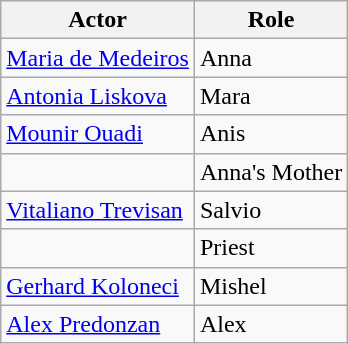<table class="wikitable">
<tr>
<th>Actor</th>
<th>Role</th>
</tr>
<tr>
<td><a href='#'>Maria de Medeiros</a></td>
<td>Anna</td>
</tr>
<tr>
<td><a href='#'>Antonia Liskova</a></td>
<td>Mara</td>
</tr>
<tr>
<td><a href='#'>Mounir Ouadi</a></td>
<td>Anis</td>
</tr>
<tr>
<td></td>
<td>Anna's Mother</td>
</tr>
<tr>
<td><a href='#'>Vitaliano Trevisan</a></td>
<td>Salvio</td>
</tr>
<tr>
<td></td>
<td>Priest</td>
</tr>
<tr>
<td><a href='#'>Gerhard Koloneci</a></td>
<td>Mishel</td>
</tr>
<tr>
<td><a href='#'>Alex Predonzan</a></td>
<td>Alex</td>
</tr>
</table>
